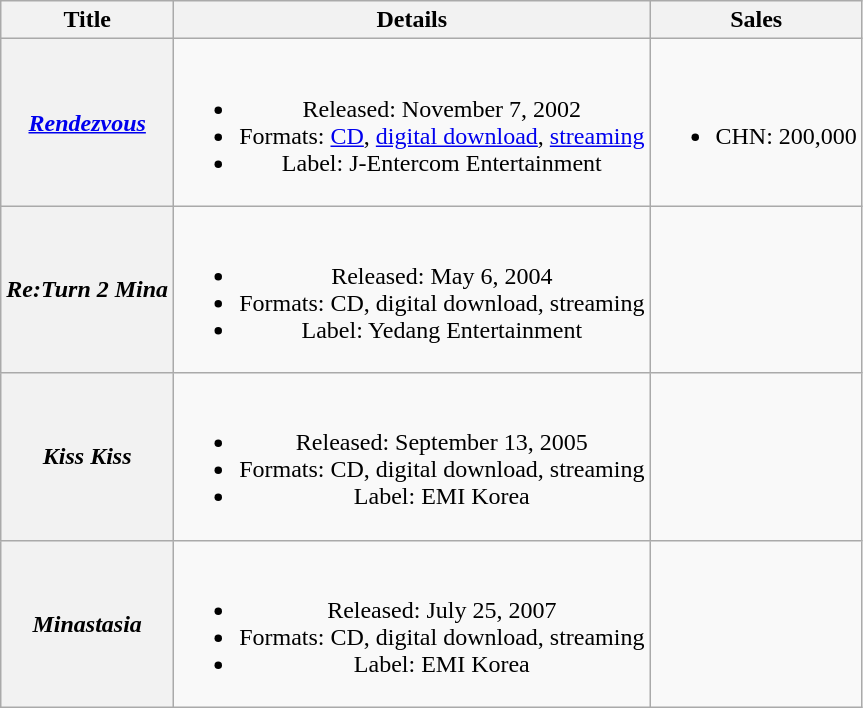<table class="wikitable plainrowheaders" style="text-align:center;">
<tr>
<th>Title</th>
<th>Details</th>
<th>Sales</th>
</tr>
<tr>
<th scope="row"><em><a href='#'>Rendezvous</a></em></th>
<td><br><ul><li>Released: November 7, 2002</li><li>Formats: <a href='#'>CD</a>, <a href='#'>digital download</a>, <a href='#'>streaming</a></li><li>Label: J-Entercom Entertainment</li></ul></td>
<td><br><ul><li>CHN: 200,000</li></ul></td>
</tr>
<tr>
<th scope="row"><em>Re:Turn 2 Mina</em></th>
<td><br><ul><li>Released: May 6, 2004</li><li>Formats: CD, digital download, streaming</li><li>Label: Yedang Entertainment</li></ul></td>
<td></td>
</tr>
<tr>
<th scope="row"><em>Kiss Kiss</em></th>
<td><br><ul><li>Released: September 13, 2005</li><li>Formats: CD, digital download, streaming</li><li>Label: EMI Korea</li></ul></td>
<td></td>
</tr>
<tr>
<th scope="row"><em>Minastasia</em></th>
<td><br><ul><li>Released: July 25, 2007</li><li>Formats: CD, digital download, streaming</li><li>Label: EMI Korea</li></ul></td>
</tr>
</table>
